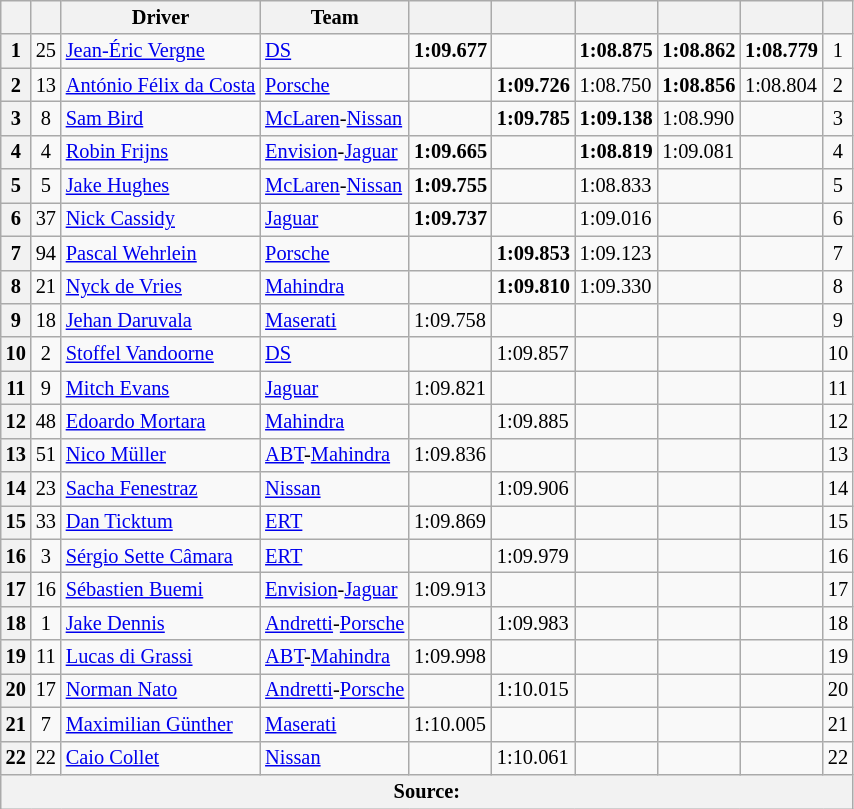<table class="wikitable sortable" style="font-size: 85%">
<tr>
<th scope="col"></th>
<th scope="col"></th>
<th scope="col">Driver</th>
<th scope="col">Team</th>
<th scope="col"></th>
<th scope="col"></th>
<th scope="col"></th>
<th scope="col"></th>
<th scope="col"></th>
<th scope="col"></th>
</tr>
<tr>
<th scope="row">1</th>
<td align="center">25</td>
<td data-sort-value=""> <a href='#'>Jean-Éric Vergne</a></td>
<td><a href='#'>DS</a></td>
<td><strong>1:09.677</strong></td>
<td></td>
<td><strong>1:08.875</strong></td>
<td><strong>1:08.862</strong></td>
<td><strong>1:08.779</strong></td>
<td align="center">1</td>
</tr>
<tr>
<th scope="row">2</th>
<td align="center">13</td>
<td data-sort-value=""> <a href='#'>António Félix da Costa</a></td>
<td><a href='#'>Porsche</a></td>
<td></td>
<td><strong>1:09.726</strong></td>
<td>1:08.750</td>
<td><strong>1:08.856</strong></td>
<td>1:08.804</td>
<td align="center">2</td>
</tr>
<tr>
<th scope="row">3</th>
<td align="center">8</td>
<td data-sort-value=""> <a href='#'>Sam Bird</a></td>
<td><a href='#'>McLaren</a>-<a href='#'>Nissan</a></td>
<td></td>
<td><strong>1:09.785</strong></td>
<td><strong>1:09.138</strong></td>
<td>1:08.990</td>
<td></td>
<td align="center">3</td>
</tr>
<tr>
<th scope="row">4</th>
<td align="center">4</td>
<td data-sort-value=""> <a href='#'>Robin Frijns</a></td>
<td><a href='#'>Envision</a>-<a href='#'>Jaguar</a></td>
<td><strong>1:09.665</strong></td>
<td></td>
<td><strong>1:08.819</strong></td>
<td>1:09.081</td>
<td></td>
<td align="center">4</td>
</tr>
<tr>
<th scope="row">5</th>
<td align="center">5</td>
<td data-sort-value=""> <a href='#'>Jake Hughes</a></td>
<td><a href='#'>McLaren</a>-<a href='#'>Nissan</a></td>
<td><strong>1:09.755</strong></td>
<td></td>
<td>1:08.833</td>
<td></td>
<td></td>
<td align="center">5</td>
</tr>
<tr>
<th scope="row">6</th>
<td align="center">37</td>
<td data-sort-value=""> <a href='#'>Nick Cassidy</a></td>
<td><a href='#'>Jaguar</a></td>
<td><strong>1:09.737</strong></td>
<td></td>
<td>1:09.016</td>
<td></td>
<td></td>
<td align="center">6</td>
</tr>
<tr>
<th scope="row">7</th>
<td align="center">94</td>
<td data-sort-value=""> <a href='#'>Pascal Wehrlein</a></td>
<td><a href='#'>Porsche</a></td>
<td></td>
<td><strong>1:09.853</strong></td>
<td>1:09.123</td>
<td></td>
<td></td>
<td align="center">7</td>
</tr>
<tr>
<th scope="row">8</th>
<td align="center">21</td>
<td data-sort-value=""> <a href='#'>Nyck de Vries</a></td>
<td><a href='#'>Mahindra</a></td>
<td></td>
<td><strong>1:09.810</strong></td>
<td>1:09.330</td>
<td></td>
<td></td>
<td align="center">8</td>
</tr>
<tr>
<th scope="row">9</th>
<td align="center">18</td>
<td data-sort-value=""> <a href='#'>Jehan Daruvala</a></td>
<td><a href='#'>Maserati</a></td>
<td>1:09.758</td>
<td></td>
<td></td>
<td></td>
<td></td>
<td align="center">9</td>
</tr>
<tr>
<th scope="row">10</th>
<td align="center">2</td>
<td data-sort-value=""> <a href='#'>Stoffel Vandoorne</a></td>
<td><a href='#'>DS</a></td>
<td></td>
<td>1:09.857</td>
<td></td>
<td></td>
<td></td>
<td align="center">10</td>
</tr>
<tr>
<th scope="row">11</th>
<td align="center">9</td>
<td data-sort-value=""> <a href='#'>Mitch Evans</a></td>
<td><a href='#'>Jaguar</a></td>
<td>1:09.821</td>
<td></td>
<td></td>
<td></td>
<td></td>
<td align="center">11</td>
</tr>
<tr>
<th scope="row">12</th>
<td align="center">48</td>
<td data-sort-value=""> <a href='#'>Edoardo Mortara</a></td>
<td><a href='#'>Mahindra</a></td>
<td></td>
<td>1:09.885</td>
<td></td>
<td></td>
<td></td>
<td align="center">12</td>
</tr>
<tr>
<th scope="row">13</th>
<td align="center">51</td>
<td data-sort-value=""> <a href='#'>Nico Müller</a></td>
<td><a href='#'>ABT</a>-<a href='#'>Mahindra</a></td>
<td>1:09.836</td>
<td></td>
<td></td>
<td></td>
<td></td>
<td align="center">13</td>
</tr>
<tr>
<th scope="row">14</th>
<td align="center">23</td>
<td data-sort-value=""> <a href='#'>Sacha Fenestraz</a></td>
<td><a href='#'>Nissan</a></td>
<td></td>
<td>1:09.906</td>
<td></td>
<td></td>
<td></td>
<td align="center">14</td>
</tr>
<tr>
<th scope="row">15</th>
<td align="center">33</td>
<td data-sort-value=""> <a href='#'>Dan Ticktum</a></td>
<td><a href='#'>ERT</a></td>
<td>1:09.869</td>
<td></td>
<td></td>
<td></td>
<td></td>
<td align="center">15</td>
</tr>
<tr>
<th scope="row">16</th>
<td align="center">3</td>
<td data-sort-value=""> <a href='#'>Sérgio Sette Câmara</a></td>
<td><a href='#'>ERT</a></td>
<td></td>
<td>1:09.979</td>
<td></td>
<td></td>
<td></td>
<td align="center">16</td>
</tr>
<tr>
<th scope="row">17</th>
<td align="center">16</td>
<td data-sort-value=""> <a href='#'>Sébastien Buemi</a></td>
<td><a href='#'>Envision</a>-<a href='#'>Jaguar</a></td>
<td>1:09.913</td>
<td></td>
<td></td>
<td></td>
<td></td>
<td align="center">17</td>
</tr>
<tr>
<th scope="row">18</th>
<td align="center">1</td>
<td data-sort-value=""> <a href='#'>Jake Dennis</a></td>
<td><a href='#'>Andretti</a>-<a href='#'>Porsche</a></td>
<td></td>
<td>1:09.983</td>
<td></td>
<td></td>
<td></td>
<td align="center">18</td>
</tr>
<tr>
<th scope="row">19</th>
<td align="center">11</td>
<td data-sort-value=""> <a href='#'>Lucas di Grassi</a></td>
<td><a href='#'>ABT</a>-<a href='#'>Mahindra</a></td>
<td>1:09.998</td>
<td></td>
<td></td>
<td></td>
<td></td>
<td align="center">19</td>
</tr>
<tr>
<th scope="row">20</th>
<td align="center">17</td>
<td data-sort-value=""> <a href='#'>Norman Nato</a></td>
<td><a href='#'>Andretti</a>-<a href='#'>Porsche</a></td>
<td></td>
<td>1:10.015</td>
<td></td>
<td></td>
<td></td>
<td align="center">20</td>
</tr>
<tr>
<th scope="row">21</th>
<td align="center">7</td>
<td data-sort-value=""> <a href='#'>Maximilian Günther</a></td>
<td><a href='#'>Maserati</a></td>
<td>1:10.005</td>
<td></td>
<td></td>
<td></td>
<td></td>
<td align="center">21</td>
</tr>
<tr>
<th scope="row">22</th>
<td align="center">22</td>
<td data-sort-value=""> <a href='#'>Caio Collet</a></td>
<td><a href='#'>Nissan</a></td>
<td></td>
<td>1:10.061</td>
<td></td>
<td></td>
<td></td>
<td align="center">22</td>
</tr>
<tr>
<th colspan="10">Source:</th>
</tr>
</table>
